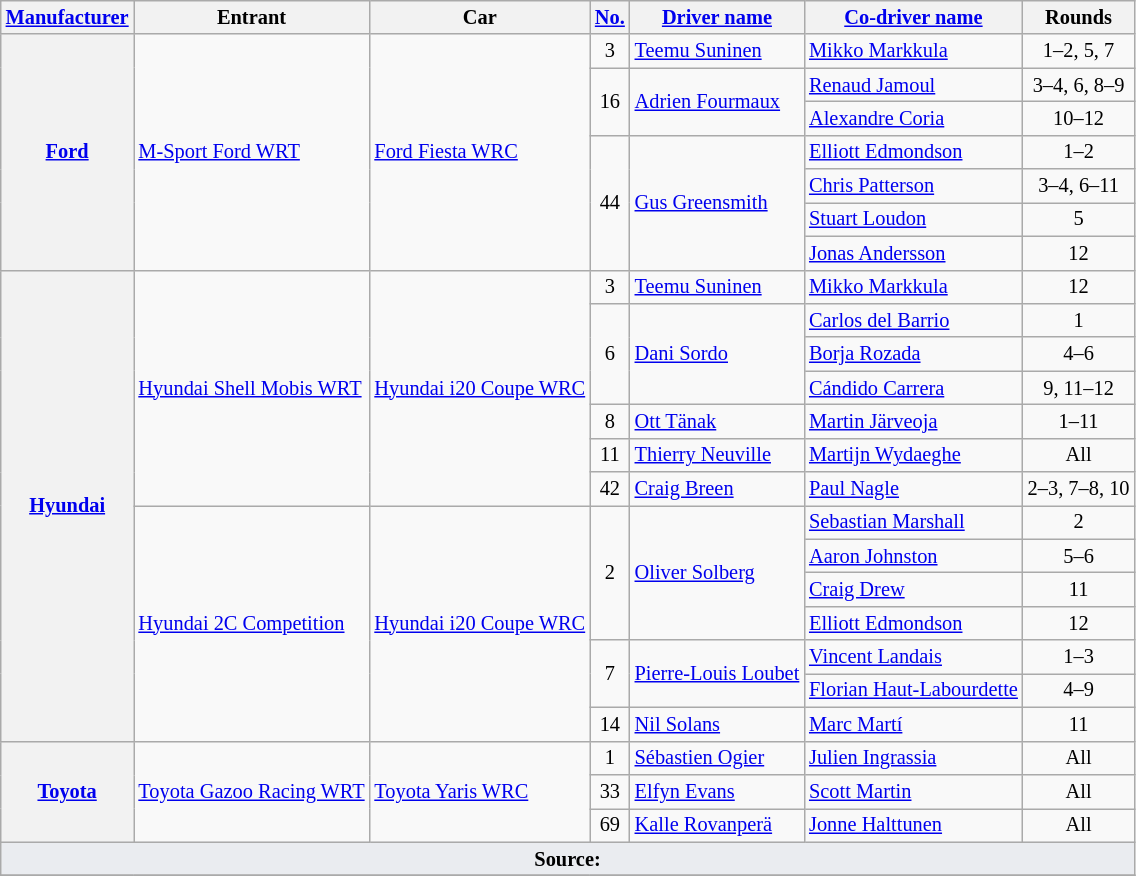<table class="wikitable" style="font-size: 85%;">
<tr>
<th><a href='#'>Manufacturer</a></th>
<th>Entrant</th>
<th>Car</th>
<th><a href='#'>No.</a></th>
<th><a href='#'>Driver name</a></th>
<th><a href='#'>Co-driver name</a></th>
<th>Rounds</th>
</tr>
<tr>
<th rowspan="7"><a href='#'>Ford</a></th>
<td rowspan="7"> <a href='#'>M-Sport Ford WRT</a></td>
<td rowspan="7"><a href='#'>Ford Fiesta WRC</a></td>
<td align="center">3</td>
<td> <a href='#'>Teemu Suninen</a></td>
<td> <a href='#'>Mikko Markkula</a></td>
<td align="center">1–2, 5, 7</td>
</tr>
<tr>
<td align="center" rowspan="2">16</td>
<td rowspan="2"> <a href='#'>Adrien Fourmaux</a></td>
<td> <a href='#'>Renaud Jamoul</a></td>
<td align="center">3–4, 6, 8–9</td>
</tr>
<tr>
<td> <a href='#'>Alexandre Coria</a></td>
<td align="center">10–12</td>
</tr>
<tr>
<td align="center" rowspan="4">44</td>
<td rowspan="4"> <a href='#'>Gus Greensmith</a></td>
<td> <a href='#'>Elliott Edmondson</a></td>
<td align="center">1–2</td>
</tr>
<tr>
<td> <a href='#'>Chris Patterson</a></td>
<td align="center">3–4, 6–11</td>
</tr>
<tr>
<td> <a href='#'>Stuart Loudon</a></td>
<td align="center">5</td>
</tr>
<tr>
<td> <a href='#'>Jonas Andersson</a></td>
<td align="center">12</td>
</tr>
<tr>
<th rowspan="14"><a href='#'>Hyundai</a></th>
<td rowspan="7"> <a href='#'>Hyundai Shell Mobis WRT</a></td>
<td rowspan="7" nowrap><a href='#'>Hyundai i20 Coupe WRC</a></td>
<td align="center">3</td>
<td> <a href='#'>Teemu Suninen</a></td>
<td> <a href='#'>Mikko Markkula</a></td>
<td align="center">12</td>
</tr>
<tr>
<td align="center" rowspan="3">6</td>
<td rowspan="3"> <a href='#'>Dani Sordo</a></td>
<td> <a href='#'>Carlos del Barrio</a></td>
<td align="center">1</td>
</tr>
<tr>
<td> <a href='#'>Borja Rozada</a></td>
<td align="center">4–6</td>
</tr>
<tr>
<td> <a href='#'>Cándido Carrera</a></td>
<td align="center">9, 11–12</td>
</tr>
<tr>
<td align="center">8</td>
<td> <a href='#'>Ott Tänak</a></td>
<td> <a href='#'>Martin Järveoja</a></td>
<td align="center">1–11</td>
</tr>
<tr>
<td align="center">11</td>
<td nowrap> <a href='#'>Thierry Neuville</a></td>
<td> <a href='#'>Martijn Wydaeghe</a></td>
<td align="center">All</td>
</tr>
<tr>
<td align="center">42</td>
<td> <a href='#'>Craig Breen</a></td>
<td> <a href='#'>Paul Nagle</a></td>
<td align="center"nowrap>2–3, 7–8, 10</td>
</tr>
<tr>
<td rowspan="7"> <a href='#'>Hyundai 2C Competition</a></td>
<td rowspan="7"><a href='#'>Hyundai i20 Coupe WRC</a></td>
<td rowspan="4" align="center">2</td>
<td rowspan="4"> <a href='#'>Oliver Solberg</a></td>
<td> <a href='#'>Sebastian Marshall</a></td>
<td align="center">2</td>
</tr>
<tr>
<td> <a href='#'>Aaron Johnston</a></td>
<td align="center">5–6</td>
</tr>
<tr>
<td> <a href='#'>Craig Drew</a></td>
<td align="center">11</td>
</tr>
<tr>
<td> <a href='#'>Elliott Edmondson</a></td>
<td align="center">12</td>
</tr>
<tr>
<td rowspan="2" align="center">7</td>
<td rowspan="2"nowrap> <a href='#'>Pierre-Louis Loubet</a></td>
<td> <a href='#'>Vincent Landais</a></td>
<td align="center">1–3</td>
</tr>
<tr>
<td nowrap> <a href='#'>Florian Haut-Labourdette</a></td>
<td align="center">4–9</td>
</tr>
<tr>
<td align="center">14</td>
<td> <a href='#'>Nil Solans</a></td>
<td> <a href='#'>Marc Martí</a></td>
<td align="center">11</td>
</tr>
<tr>
<th rowspan="3"><a href='#'>Toyota</a></th>
<td rowspan="3" nowrap> <a href='#'>Toyota Gazoo Racing WRT</a></td>
<td rowspan="3"><a href='#'>Toyota Yaris WRC</a></td>
<td align="center">1</td>
<td> <a href='#'>Sébastien Ogier</a></td>
<td> <a href='#'>Julien Ingrassia</a></td>
<td align="center">All</td>
</tr>
<tr>
<td align="center">33</td>
<td> <a href='#'>Elfyn Evans</a></td>
<td> <a href='#'>Scott Martin</a></td>
<td align="center">All</td>
</tr>
<tr>
<td align="center">69</td>
<td nowrap> <a href='#'>Kalle Rovanperä</a></td>
<td nowrap> <a href='#'>Jonne Halttunen</a></td>
<td align="center">All</td>
</tr>
<tr>
<td colspan="7" style="background-color:#EAECF0;text-align:center"><strong>Source:</strong></td>
</tr>
<tr>
</tr>
</table>
